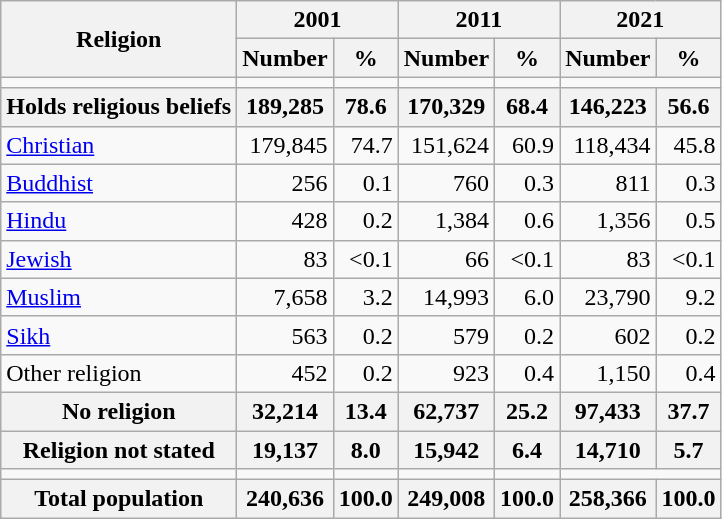<table class="wikitable sortable mw-collapsible mw-collapsed">
<tr>
<th rowspan="2">Religion</th>
<th colspan="2">2001</th>
<th colspan="2">2011</th>
<th colspan="2">2021</th>
</tr>
<tr>
<th>Number</th>
<th>%</th>
<th>Number</th>
<th>%</th>
<th>Number</th>
<th>%</th>
</tr>
<tr>
<td></td>
<td></td>
<td></td>
<td></td>
<td></td>
</tr>
<tr>
<th>Holds religious beliefs</th>
<th>189,285</th>
<th>78.6</th>
<th>170,329</th>
<th>68.4</th>
<th>146,223</th>
<th>56.6</th>
</tr>
<tr>
<td> <a href='#'>Christian</a></td>
<td align="right">179,845</td>
<td align="right">74.7</td>
<td align="right">151,624</td>
<td align="right">60.9</td>
<td align="right">118,434</td>
<td align="right">45.8</td>
</tr>
<tr>
<td> <a href='#'>Buddhist</a></td>
<td align="right">256</td>
<td align="right">0.1</td>
<td align="right">760</td>
<td align="right">0.3</td>
<td align="right">811</td>
<td align="right">0.3</td>
</tr>
<tr>
<td> <a href='#'>Hindu</a></td>
<td align="right">428</td>
<td align="right">0.2</td>
<td align="right">1,384</td>
<td align="right">0.6</td>
<td align="right">1,356</td>
<td align="right">0.5</td>
</tr>
<tr>
<td> <a href='#'>Jewish</a></td>
<td align="right">83</td>
<td align="right"><0.1</td>
<td align="right">66</td>
<td align="right"><0.1</td>
<td align="right">83</td>
<td align="right"><0.1</td>
</tr>
<tr>
<td> <a href='#'>Muslim</a></td>
<td align="right">7,658</td>
<td align="right">3.2</td>
<td align="right">14,993</td>
<td align="right">6.0</td>
<td align="right">23,790</td>
<td align="right">9.2</td>
</tr>
<tr>
<td> <a href='#'>Sikh</a></td>
<td align="right">563</td>
<td align="right">0.2</td>
<td align="right">579</td>
<td align="right">0.2</td>
<td align="right">602</td>
<td align="right">0.2</td>
</tr>
<tr>
<td>Other religion</td>
<td align="right">452</td>
<td align="right">0.2</td>
<td align="right">923</td>
<td align="right">0.4</td>
<td align="right">1,150</td>
<td align="right">0.4</td>
</tr>
<tr>
<th>No religion</th>
<th align="right">32,214</th>
<th align="right">13.4</th>
<th align="right">62,737</th>
<th align="right">25.2</th>
<th align="right">97,433</th>
<th align="right">37.7</th>
</tr>
<tr>
<th>Religion not stated</th>
<th align="right">19,137</th>
<th align="right">8.0</th>
<th align="right">15,942</th>
<th align="right">6.4</th>
<th align="right">14,710</th>
<th align="right">5.7</th>
</tr>
<tr>
<td></td>
<td></td>
<td></td>
<td></td>
<td></td>
</tr>
<tr>
<th>Total population</th>
<th align="right">240,636</th>
<th align="right">100.0</th>
<th align="right">249,008</th>
<th align="right">100.0</th>
<th align="right">258,366</th>
<th align="right">100.0</th>
</tr>
</table>
